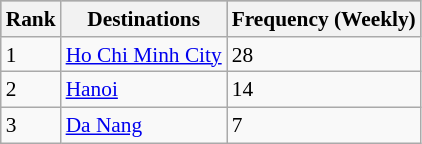<table class="wikitable sortable" style="font-size:89%; align=center;">
<tr style="background:darkgrey;">
<th>Rank</th>
<th>Destinations</th>
<th>Frequency (Weekly)</th>
</tr>
<tr>
<td>1</td>
<td><a href='#'>Ho Chi Minh City</a></td>
<td>28</td>
</tr>
<tr>
<td>2</td>
<td><a href='#'>Hanoi</a></td>
<td>14</td>
</tr>
<tr>
<td>3</td>
<td><a href='#'>Da Nang</a></td>
<td>7</td>
</tr>
</table>
